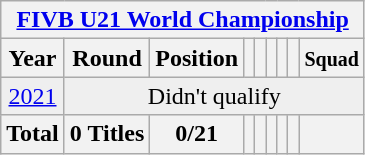<table class="wikitable" style="text-align: center;">
<tr>
<th colspan=9><a href='#'>FIVB U21 World Championship</a></th>
</tr>
<tr>
<th>Year</th>
<th>Round</th>
<th>Position</th>
<th></th>
<th></th>
<th></th>
<th></th>
<th></th>
<th><small>Squad</small></th>
</tr>
<tr bgcolor="efefef">
<td>  <a href='#'>2021</a></td>
<td colspan=9 rowspan=1>Didn't qualify</td>
</tr>
<tr>
<th>Total</th>
<th>0 Titles</th>
<th>0/21</th>
<th></th>
<th></th>
<th></th>
<th></th>
<th></th>
<th></th>
</tr>
</table>
